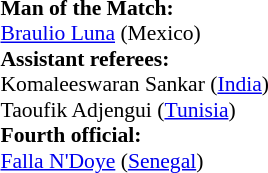<table width=100% style="font-size: 90%">
<tr>
<td><br><strong>Man of the Match:</strong>
<br><a href='#'>Braulio Luna</a> (Mexico)<br><strong>Assistant referees:</strong>
<br>Komaleeswaran Sankar (<a href='#'>India</a>)
<br>Taoufik Adjengui (<a href='#'>Tunisia</a>)
<br><strong>Fourth official:</strong>
<br><a href='#'>Falla N'Doye</a> (<a href='#'>Senegal</a>)</td>
</tr>
</table>
